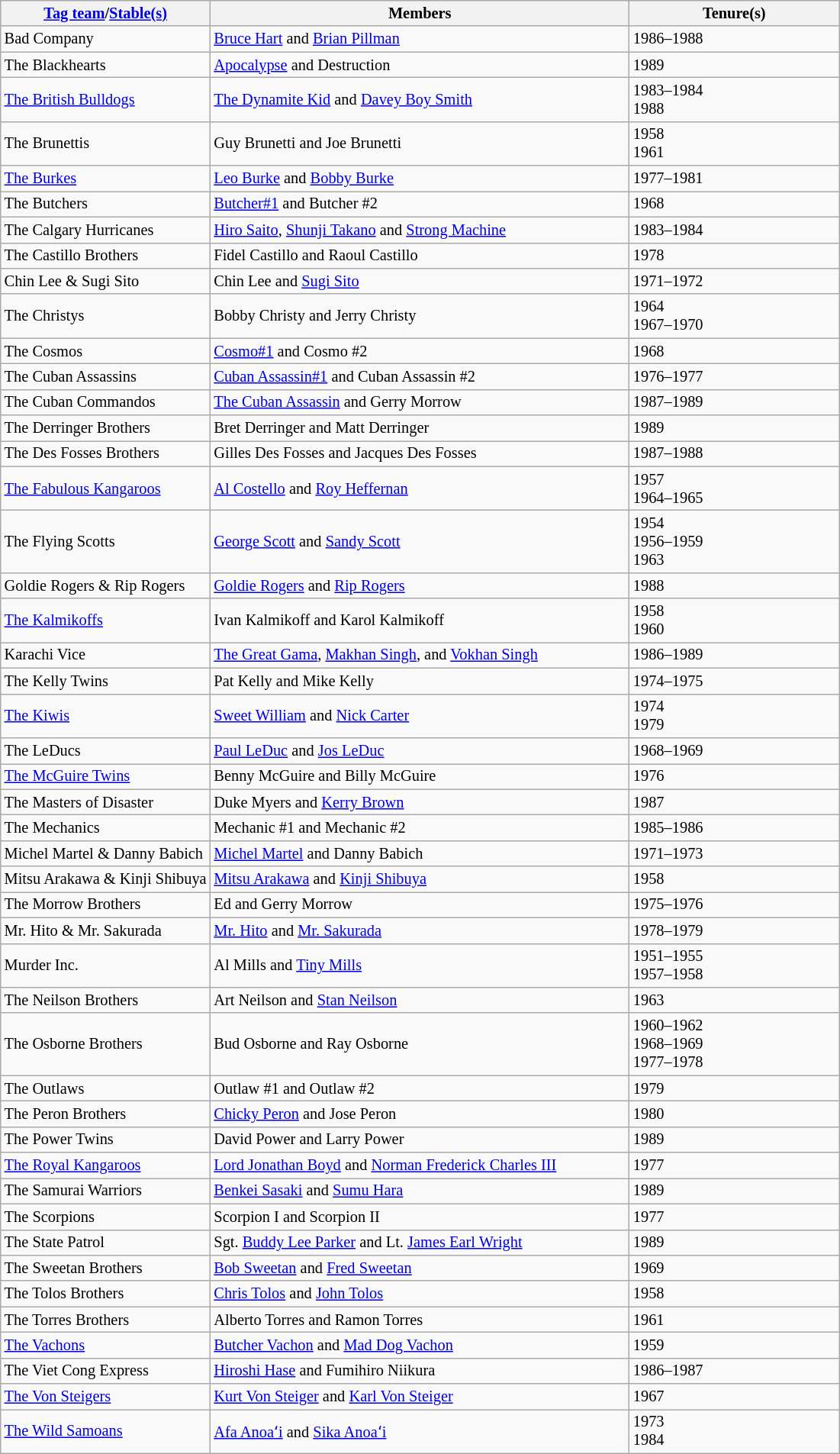<table style="font-size: 85%; text-align: left;" class="wikitable">
<tr>
<th width="25%"><a href='#'>Tag team</a>/<a href='#'>Stable(s)</a></th>
<th width="50%">Members</th>
<th width="25%">Tenure(s)</th>
</tr>
<tr>
<td>Bad Company</td>
<td><a href='#'>Bruce Hart</a> and <a href='#'>Brian Pillman</a></td>
<td>1986–1988</td>
</tr>
<tr>
<td>The Blackhearts</td>
<td><a href='#'>Apocalypse</a> and Destruction</td>
<td>1989</td>
</tr>
<tr>
<td><a href='#'>The British Bulldogs</a></td>
<td><a href='#'>The Dynamite Kid</a> and <a href='#'>Davey Boy Smith</a></td>
<td>1983–1984<br>1988</td>
</tr>
<tr>
<td>The Brunettis</td>
<td>Guy Brunetti and Joe Brunetti</td>
<td>1958<br>1961</td>
</tr>
<tr>
<td><a href='#'>The Burkes</a></td>
<td><a href='#'>Leo Burke</a> and <a href='#'>Bobby Burke</a></td>
<td>1977–1981</td>
</tr>
<tr>
<td>The Butchers</td>
<td><a href='#'>Butcher#1</a> and Butcher #2</td>
<td>1968</td>
</tr>
<tr>
<td>The Calgary Hurricanes</td>
<td><a href='#'>Hiro Saito</a>, <a href='#'>Shunji Takano</a> and <a href='#'>Strong Machine</a></td>
<td>1983–1984</td>
</tr>
<tr>
<td>The Castillo Brothers</td>
<td>Fidel Castillo and Raoul Castillo</td>
<td>1978</td>
</tr>
<tr>
<td>Chin Lee & Sugi Sito</td>
<td>Chin Lee and <a href='#'>Sugi Sito</a></td>
<td sort>1971–1972</td>
</tr>
<tr>
<td>The Christys</td>
<td>Bobby Christy and Jerry Christy</td>
<td>1964<br>1967–1970</td>
</tr>
<tr>
<td>The Cosmos</td>
<td><a href='#'>Cosmo#1</a> and Cosmo #2</td>
<td>1968</td>
</tr>
<tr>
<td>The Cuban Assassins</td>
<td><a href='#'>Cuban Assassin#1</a> and Cuban Assassin #2</td>
<td>1976–1977</td>
</tr>
<tr>
<td>The Cuban Commandos</td>
<td><a href='#'>The Cuban Assassin</a> and Gerry Morrow</td>
<td>1987–1989</td>
</tr>
<tr>
<td>The Derringer Brothers</td>
<td>Bret Derringer and Matt Derringer</td>
<td>1989</td>
</tr>
<tr>
<td>The Des Fosses Brothers</td>
<td>Gilles Des Fosses and Jacques Des Fosses</td>
<td>1987–1988</td>
</tr>
<tr>
<td><a href='#'>The Fabulous Kangaroos</a></td>
<td><a href='#'>Al Costello</a> and <a href='#'>Roy Heffernan</a></td>
<td>1957<br>1964–1965</td>
</tr>
<tr>
<td>The Flying Scotts</td>
<td><a href='#'>George Scott</a> and <a href='#'>Sandy Scott</a></td>
<td>1954<br>1956–1959<br>1963</td>
</tr>
<tr>
<td>Goldie Rogers & Rip Rogers</td>
<td><a href='#'>Goldie Rogers</a> and <a href='#'>Rip Rogers</a></td>
<td>1988</td>
</tr>
<tr>
<td><a href='#'>The Kalmikoffs</a></td>
<td>Ivan Kalmikoff and Karol Kalmikoff</td>
<td>1958<br>1960</td>
</tr>
<tr>
<td>Karachi Vice</td>
<td><a href='#'>The Great Gama</a>, <a href='#'>Makhan Singh</a>, and <a href='#'>Vokhan Singh</a></td>
<td>1986–1989</td>
</tr>
<tr>
<td>The Kelly Twins</td>
<td>Pat Kelly and Mike Kelly</td>
<td>1974–1975</td>
</tr>
<tr>
<td><a href='#'>The Kiwis</a></td>
<td><a href='#'>Sweet William</a> and <a href='#'>Nick Carter</a></td>
<td>1974<br>1979</td>
</tr>
<tr>
<td>The LeDucs</td>
<td><a href='#'>Paul LeDuc</a> and <a href='#'>Jos LeDuc</a></td>
<td>1968–1969</td>
</tr>
<tr>
<td><a href='#'>The McGuire Twins</a></td>
<td>Benny McGuire and Billy McGuire</td>
<td>1976</td>
</tr>
<tr>
<td>The Masters of Disaster</td>
<td>Duke Myers and <a href='#'>Kerry Brown</a></td>
<td>1987</td>
</tr>
<tr>
<td>The Mechanics</td>
<td>Mechanic #1 and Mechanic #2</td>
<td>1985–1986</td>
</tr>
<tr>
<td>Michel Martel & Danny Babich</td>
<td><a href='#'>Michel Martel</a> and Danny Babich</td>
<td>1971–1973</td>
</tr>
<tr>
<td>Mitsu Arakawa & Kinji Shibuya</td>
<td><a href='#'>Mitsu Arakawa</a> and <a href='#'>Kinji Shibuya</a></td>
<td>1958</td>
</tr>
<tr>
<td>The Morrow Brothers</td>
<td>Ed and Gerry Morrow</td>
<td>1975–1976</td>
</tr>
<tr>
<td>Mr. Hito & Mr. Sakurada</td>
<td><a href='#'>Mr. Hito</a> and <a href='#'>Mr. Sakurada</a></td>
<td>1978–1979</td>
</tr>
<tr>
<td>Murder Inc.</td>
<td>Al Mills and <a href='#'>Tiny Mills</a></td>
<td>1951–1955<br>1957–1958</td>
</tr>
<tr>
<td>The Neilson Brothers</td>
<td>Art Neilson and <a href='#'>Stan Neilson</a></td>
<td>1963</td>
</tr>
<tr>
<td>The Osborne Brothers</td>
<td>Bud Osborne and Ray Osborne</td>
<td>1960–1962<br>1968–1969<br>1977–1978</td>
</tr>
<tr>
<td>The Outlaws</td>
<td>Outlaw #1 and Outlaw #2</td>
<td>1979</td>
</tr>
<tr>
<td>The Peron Brothers</td>
<td><a href='#'>Chicky Peron</a> and Jose Peron</td>
<td>1980</td>
</tr>
<tr>
<td>The Power Twins</td>
<td>David Power and Larry Power</td>
<td>1989</td>
</tr>
<tr>
<td><a href='#'>The Royal Kangaroos</a></td>
<td><a href='#'>Lord Jonathan Boyd</a> and <a href='#'>Norman Frederick Charles III</a></td>
<td>1977</td>
</tr>
<tr>
<td>The Samurai Warriors</td>
<td><a href='#'>Benkei Sasaki</a> and <a href='#'>Sumu Hara</a></td>
<td>1989</td>
</tr>
<tr>
<td>The Scorpions</td>
<td>Scorpion I and Scorpion II</td>
<td>1977</td>
</tr>
<tr>
<td>The State Patrol</td>
<td>Sgt. <a href='#'>Buddy Lee Parker</a> and Lt. <a href='#'>James Earl Wright</a></td>
<td>1989</td>
</tr>
<tr>
<td>The Sweetan Brothers</td>
<td><a href='#'>Bob Sweetan</a> and <a href='#'>Fred Sweetan</a></td>
<td>1969</td>
</tr>
<tr>
<td>The Tolos Brothers</td>
<td><a href='#'>Chris Tolos</a> and <a href='#'>John Tolos</a></td>
<td>1958</td>
</tr>
<tr>
<td>The Torres Brothers</td>
<td>Alberto Torres and Ramon Torres</td>
<td>1961</td>
</tr>
<tr>
<td><a href='#'>The Vachons</a></td>
<td><a href='#'>Butcher Vachon</a> and <a href='#'>Mad Dog Vachon</a></td>
<td>1959</td>
</tr>
<tr>
<td>The Viet Cong Express</td>
<td><a href='#'>Hiroshi Hase</a> and Fumihiro Niikura</td>
<td>1986–1987</td>
</tr>
<tr>
<td><a href='#'>The Von Steigers</a></td>
<td><a href='#'>Kurt Von Steiger</a> and <a href='#'>Karl Von Steiger</a></td>
<td>1967</td>
</tr>
<tr>
<td><a href='#'>The Wild Samoans</a></td>
<td><a href='#'>Afa Anoaʻi</a> and <a href='#'>Sika Anoaʻi</a></td>
<td>1973<br>1984 </td>
</tr>
</table>
